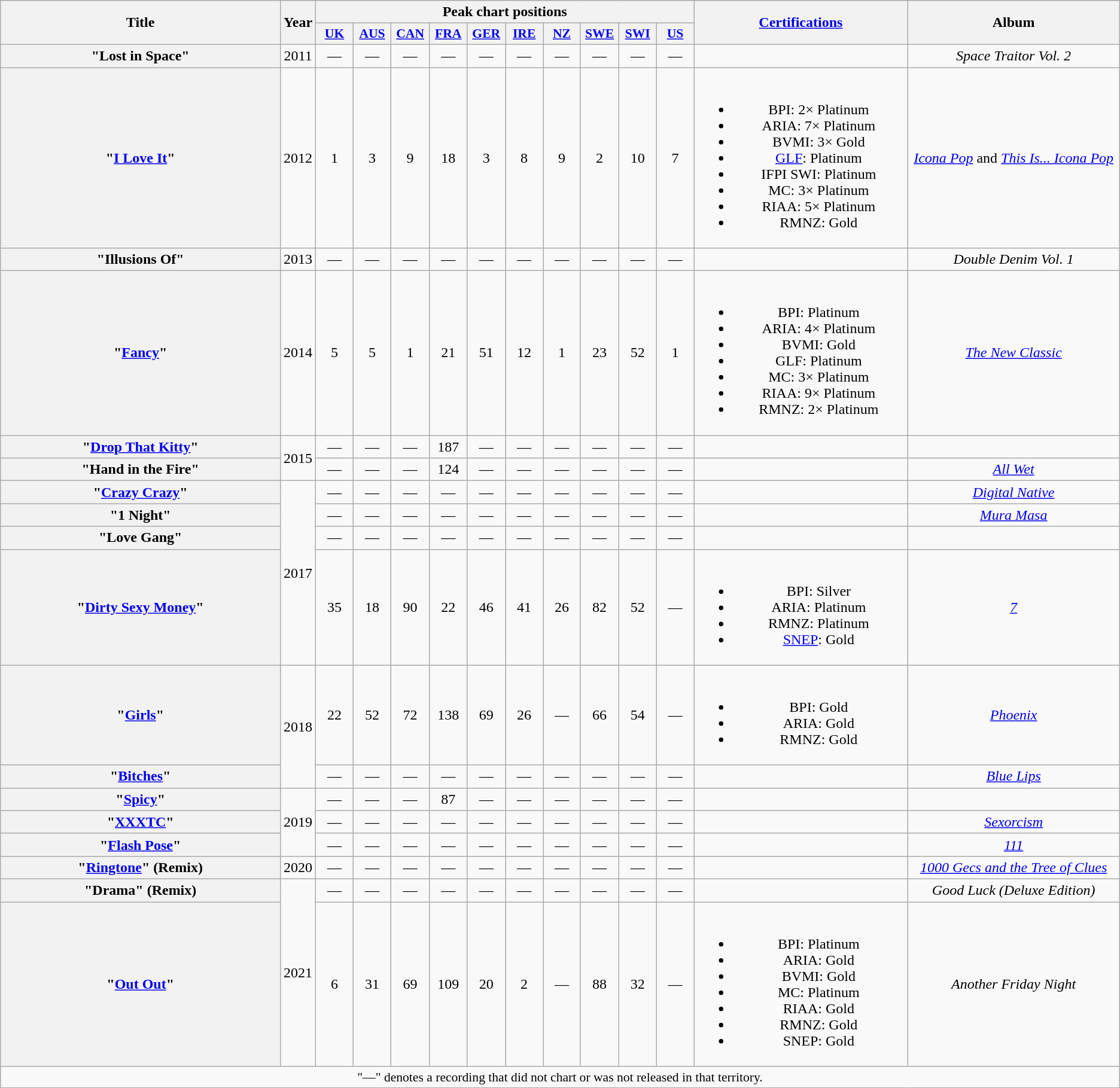<table class="wikitable plainrowheaders" style="text-align:center;">
<tr>
<th scope="col" rowspan="2" style="width:20em;">Title</th>
<th scope="col" rowspan="2" style="width:1em;">Year</th>
<th scope="col" colspan="10">Peak chart positions</th>
<th scope="col" rowspan="2" style="width:15em;"><a href='#'>Certifications</a></th>
<th scope="col" rowspan="2" style="width:15em;">Album</th>
</tr>
<tr>
<th scope="col" style="width:2.5em;font-size:90%;"><a href='#'>UK</a><br></th>
<th scope="col" style="width:2.5em;font-size:90%;"><a href='#'>AUS</a><br></th>
<th scope="col" style="width:2.5em;font-size:90%;"><a href='#'>CAN</a><br></th>
<th scope="col" style="width:2.5em;font-size:90%;"><a href='#'>FRA</a><br></th>
<th scope="col" style="width:2.5em;font-size:90%;"><a href='#'>GER</a><br></th>
<th scope="col" style="width:2.5em;font-size:90%;"><a href='#'>IRE</a><br></th>
<th scope="col" style="width:2.5em;font-size:90%;"><a href='#'>NZ</a><br></th>
<th scope="col" style="width:2.5em;font-size:90%;"><a href='#'>SWE</a><br></th>
<th scope="col" style="width:2.5em;font-size:90%;"><a href='#'>SWI</a><br></th>
<th scope="col" style="width:2.5em;font-size:90%;"><a href='#'>US</a><br></th>
</tr>
<tr>
<th scope="row">"Lost in Space"<br></th>
<td>2011</td>
<td>—</td>
<td>—</td>
<td>—</td>
<td>—</td>
<td>—</td>
<td>—</td>
<td>—</td>
<td>—</td>
<td>—</td>
<td>—</td>
<td></td>
<td><em>Space Traitor Vol. 2</em></td>
</tr>
<tr>
<th scope="row">"<a href='#'>I Love It</a>"<br></th>
<td>2012</td>
<td>1</td>
<td>3</td>
<td>9</td>
<td>18</td>
<td>3</td>
<td>8</td>
<td>9</td>
<td>2</td>
<td>10</td>
<td>7</td>
<td><br><ul><li>BPI: 2× Platinum</li><li>ARIA: 7× Platinum</li><li>BVMI: 3× Gold</li><li><a href='#'>GLF</a>: Platinum</li><li>IFPI SWI: Platinum</li><li>MC: 3× Platinum</li><li>RIAA: 5× Platinum</li><li>RMNZ: Gold</li></ul></td>
<td><em><a href='#'>Icona Pop</a></em> and <em><a href='#'>This Is... Icona Pop</a></em></td>
</tr>
<tr>
<th scope="row">"Illusions Of"<br></th>
<td>2013</td>
<td>—</td>
<td>—</td>
<td>—</td>
<td>—</td>
<td>—</td>
<td>—</td>
<td>—</td>
<td>—</td>
<td>—</td>
<td>—</td>
<td></td>
<td><em>Double Denim Vol. 1</em></td>
</tr>
<tr>
<th scope="row">"<a href='#'>Fancy</a>"<br></th>
<td>2014</td>
<td>5</td>
<td>5</td>
<td>1</td>
<td>21</td>
<td>51</td>
<td>12</td>
<td>1</td>
<td>23</td>
<td>52</td>
<td>1</td>
<td><br><ul><li>BPI: Platinum</li><li>ARIA: 4× Platinum</li><li>BVMI: Gold</li><li>GLF: Platinum</li><li>MC: 3× Platinum</li><li>RIAA: 9× Platinum</li><li>RMNZ: 2× Platinum</li></ul></td>
<td><em><a href='#'>The New Classic</a></em></td>
</tr>
<tr>
<th scope="row">"<a href='#'>Drop That Kitty</a>"<br></th>
<td rowspan="2">2015</td>
<td>—</td>
<td>—</td>
<td>—</td>
<td>187</td>
<td>—</td>
<td>—</td>
<td>—</td>
<td>—</td>
<td>—</td>
<td>—</td>
<td></td>
<td></td>
</tr>
<tr>
<th scope="row">"Hand in the Fire"<br></th>
<td>—</td>
<td>—</td>
<td>—</td>
<td>124</td>
<td>—</td>
<td>—</td>
<td>—</td>
<td>—</td>
<td>—</td>
<td>—</td>
<td></td>
<td><em><a href='#'>All Wet</a></em></td>
</tr>
<tr>
<th scope="row">"<a href='#'>Crazy Crazy</a>"<br></th>
<td rowspan="4">2017</td>
<td>—</td>
<td>—</td>
<td>—</td>
<td>—</td>
<td>—</td>
<td>—</td>
<td>—</td>
<td>—</td>
<td>—</td>
<td>—</td>
<td></td>
<td><em><a href='#'>Digital Native</a></em></td>
</tr>
<tr>
<th scope="row">"1 Night"<br></th>
<td>—</td>
<td>—</td>
<td>—</td>
<td>—</td>
<td>—</td>
<td>—</td>
<td>—</td>
<td>—</td>
<td>—</td>
<td>—</td>
<td></td>
<td><em><a href='#'>Mura Masa</a></em></td>
</tr>
<tr>
<th scope="row">"Love Gang"<br></th>
<td>—</td>
<td>—</td>
<td>—</td>
<td>—</td>
<td>—</td>
<td>—</td>
<td>—</td>
<td>—</td>
<td>—</td>
<td>—</td>
<td></td>
<td></td>
</tr>
<tr>
<th scope="row">"<a href='#'>Dirty Sexy Money</a>"<br></th>
<td>35</td>
<td>18</td>
<td>90</td>
<td>22</td>
<td>46</td>
<td>41</td>
<td>26</td>
<td>82</td>
<td>52</td>
<td>—</td>
<td><br><ul><li>BPI: Silver</li><li>ARIA: Platinum</li><li>RMNZ: Platinum</li><li><a href='#'>SNEP</a>: Gold</li></ul></td>
<td><em><a href='#'>7</a></em></td>
</tr>
<tr>
<th scope="row">"<a href='#'>Girls</a>"<br></th>
<td rowspan="2">2018</td>
<td>22</td>
<td>52</td>
<td>72</td>
<td>138</td>
<td>69</td>
<td>26</td>
<td>—</td>
<td>66</td>
<td>54</td>
<td>—</td>
<td><br><ul><li>BPI: Gold</li><li>ARIA: Gold</li><li>RMNZ: Gold</li></ul></td>
<td><em><a href='#'>Phoenix</a></em></td>
</tr>
<tr>
<th scope="row">"<a href='#'>Bitches</a>"<br></th>
<td>—</td>
<td>—</td>
<td>—</td>
<td>—</td>
<td>—</td>
<td>—</td>
<td>—</td>
<td>—</td>
<td>—</td>
<td>—</td>
<td></td>
<td><em><a href='#'>Blue Lips</a></em></td>
</tr>
<tr>
<th scope="row">"<a href='#'>Spicy</a>"<br></th>
<td rowspan="3">2019</td>
<td>—</td>
<td>—</td>
<td>—</td>
<td>87</td>
<td>—</td>
<td>—</td>
<td>—</td>
<td>—</td>
<td>—</td>
<td>—</td>
<td></td>
<td></td>
</tr>
<tr>
<th scope="row">"<a href='#'>XXXTC</a>"<br></th>
<td>—</td>
<td>—</td>
<td>—</td>
<td>—</td>
<td>—</td>
<td>—</td>
<td>—</td>
<td>—</td>
<td>—</td>
<td>—</td>
<td></td>
<td><em><a href='#'>Sexorcism</a></em></td>
</tr>
<tr>
<th scope="row">"<a href='#'>Flash Pose</a>"<br></th>
<td>—</td>
<td>—</td>
<td>—</td>
<td>—</td>
<td>—</td>
<td>—</td>
<td>—</td>
<td>—</td>
<td>—</td>
<td>—</td>
<td></td>
<td><em><a href='#'>111</a></em></td>
</tr>
<tr>
<th scope="row">"<a href='#'>Ringtone</a>" (Remix)<br></th>
<td>2020</td>
<td>—</td>
<td>—</td>
<td>—</td>
<td>—</td>
<td>—</td>
<td>—</td>
<td>—</td>
<td>—</td>
<td>—</td>
<td>—</td>
<td></td>
<td><em><a href='#'>1000 Gecs and the Tree of Clues</a></em></td>
</tr>
<tr>
<th scope="row">"Drama" (Remix)<br></th>
<td rowspan="2">2021</td>
<td>—</td>
<td>—</td>
<td>—</td>
<td>—</td>
<td>—</td>
<td>—</td>
<td>—</td>
<td>—</td>
<td>—</td>
<td>—</td>
<td></td>
<td><em>Good Luck (Deluxe Edition)</em></td>
</tr>
<tr>
<th scope="row">"<a href='#'>Out Out</a>"<br></th>
<td>6</td>
<td>31</td>
<td>69</td>
<td>109</td>
<td>20</td>
<td>2</td>
<td>—</td>
<td>88</td>
<td>32</td>
<td>—</td>
<td><br><ul><li>BPI: Platinum</li><li>ARIA: Gold</li><li>BVMI: Gold</li><li>MC: Platinum</li><li>RIAA: Gold</li><li>RMNZ: Gold</li><li>SNEP: Gold</li></ul></td>
<td><em>Another Friday Night</em></td>
</tr>
<tr>
<td colspan="14" style="font-size:90%">"—" denotes a recording that did not chart or was not released in that territory.</td>
</tr>
</table>
